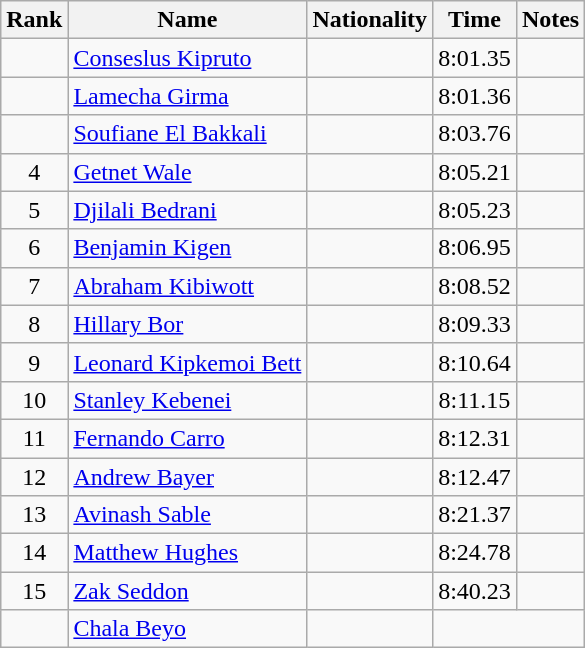<table class="wikitable sortable" style="text-align:center">
<tr>
<th>Rank</th>
<th>Name</th>
<th>Nationality</th>
<th>Time</th>
<th>Notes</th>
</tr>
<tr>
<td></td>
<td align=left><a href='#'>Conseslus Kipruto</a></td>
<td align=left></td>
<td>8:01.35</td>
<td><strong></strong></td>
</tr>
<tr>
<td></td>
<td align=left><a href='#'>Lamecha Girma</a></td>
<td align=left></td>
<td>8:01.36</td>
<td><strong></strong></td>
</tr>
<tr>
<td></td>
<td align=left><a href='#'>Soufiane El Bakkali</a></td>
<td align=left></td>
<td>8:03.76</td>
<td></td>
</tr>
<tr>
<td>4</td>
<td align=left><a href='#'>Getnet Wale</a></td>
<td align=left></td>
<td>8:05.21</td>
<td></td>
</tr>
<tr>
<td>5</td>
<td align=left><a href='#'>Djilali Bedrani</a></td>
<td align=left></td>
<td>8:05.23</td>
<td></td>
</tr>
<tr>
<td>6</td>
<td align=left><a href='#'>Benjamin Kigen</a></td>
<td align=left></td>
<td>8:06.95</td>
<td></td>
</tr>
<tr>
<td>7</td>
<td align=left><a href='#'>Abraham Kibiwott</a></td>
<td align=left></td>
<td>8:08.52</td>
<td></td>
</tr>
<tr>
<td>8</td>
<td align=left><a href='#'>Hillary Bor</a></td>
<td align=left></td>
<td>8:09.33</td>
<td></td>
</tr>
<tr>
<td>9</td>
<td align=left><a href='#'>Leonard Kipkemoi Bett</a></td>
<td align=left></td>
<td>8:10.64</td>
<td></td>
</tr>
<tr>
<td>10</td>
<td align=left><a href='#'>Stanley Kebenei</a></td>
<td align=left></td>
<td>8:11.15</td>
<td></td>
</tr>
<tr>
<td>11</td>
<td align=left><a href='#'>Fernando Carro</a></td>
<td align=left></td>
<td>8:12.31</td>
<td></td>
</tr>
<tr>
<td>12</td>
<td align=left><a href='#'>Andrew Bayer</a></td>
<td align=left></td>
<td>8:12.47</td>
<td></td>
</tr>
<tr>
<td>13</td>
<td align=left><a href='#'>Avinash Sable</a></td>
<td align=left></td>
<td>8:21.37</td>
<td><strong></strong></td>
</tr>
<tr>
<td>14</td>
<td align=left><a href='#'>Matthew Hughes</a></td>
<td align=left></td>
<td>8:24.78</td>
<td></td>
</tr>
<tr>
<td>15</td>
<td align=left><a href='#'>Zak Seddon</a></td>
<td align=left></td>
<td>8:40.23</td>
<td></td>
</tr>
<tr>
<td></td>
<td align=left><a href='#'>Chala Beyo</a></td>
<td align=left></td>
<td colspan=2></td>
</tr>
</table>
